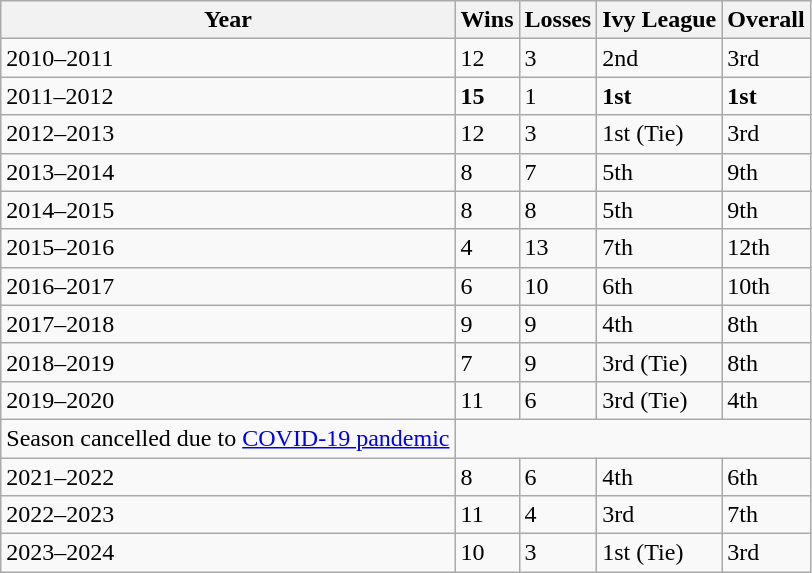<table class="wikitable">
<tr>
<th>Year</th>
<th>Wins</th>
<th>Losses</th>
<th>Ivy League</th>
<th>Overall</th>
</tr>
<tr>
<td>2010–2011</td>
<td>12</td>
<td>3</td>
<td>2nd</td>
<td>3rd</td>
</tr>
<tr>
<td>2011–2012</td>
<td><strong>15</strong></td>
<td>1</td>
<td><strong>1st</strong></td>
<td><strong>1st</strong></td>
</tr>
<tr>
<td>2012–2013</td>
<td>12</td>
<td>3</td>
<td>1st (Tie)</td>
<td>3rd</td>
</tr>
<tr>
<td>2013–2014</td>
<td>8</td>
<td>7</td>
<td>5th</td>
<td>9th</td>
</tr>
<tr>
<td>2014–2015</td>
<td>8</td>
<td>8</td>
<td>5th</td>
<td>9th</td>
</tr>
<tr>
<td>2015–2016</td>
<td>4</td>
<td>13</td>
<td>7th</td>
<td>12th</td>
</tr>
<tr>
<td>2016–2017</td>
<td>6</td>
<td>10</td>
<td>6th</td>
<td>10th</td>
</tr>
<tr>
<td>2017–2018</td>
<td>9</td>
<td>9</td>
<td>4th</td>
<td>8th</td>
</tr>
<tr>
<td>2018–2019</td>
<td>7</td>
<td>9</td>
<td>3rd (Tie)</td>
<td>8th</td>
</tr>
<tr>
<td>2019–2020</td>
<td>11</td>
<td>6</td>
<td>3rd (Tie)</td>
<td>4th</td>
</tr>
<tr>
<td>Season cancelled due to <a href='#'>COVID-19 pandemic</a></td>
</tr>
<tr>
<td>2021–2022</td>
<td>8</td>
<td>6</td>
<td>4th</td>
<td>6th</td>
</tr>
<tr>
<td>2022–2023</td>
<td>11</td>
<td>4</td>
<td>3rd</td>
<td>7th</td>
</tr>
<tr>
<td>2023–2024</td>
<td>10</td>
<td>3</td>
<td>1st (Tie)</td>
<td>3rd</td>
</tr>
</table>
